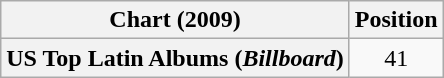<table class="wikitable plainrowheaders" style="text-align:center">
<tr>
<th scope="col">Chart (2009)</th>
<th scope="col">Position</th>
</tr>
<tr>
<th scope="row">US Top Latin Albums (<em>Billboard</em>)</th>
<td>41</td>
</tr>
</table>
